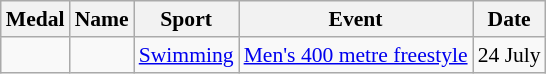<table class="wikitable sortable" style="font-size:90%">
<tr>
<th>Medal</th>
<th>Name</th>
<th>Sport</th>
<th>Event</th>
<th>Date</th>
</tr>
<tr>
<td></td>
<td></td>
<td><a href='#'>Swimming</a></td>
<td><a href='#'>Men's 400 metre freestyle</a></td>
<td>24 July</td>
</tr>
</table>
